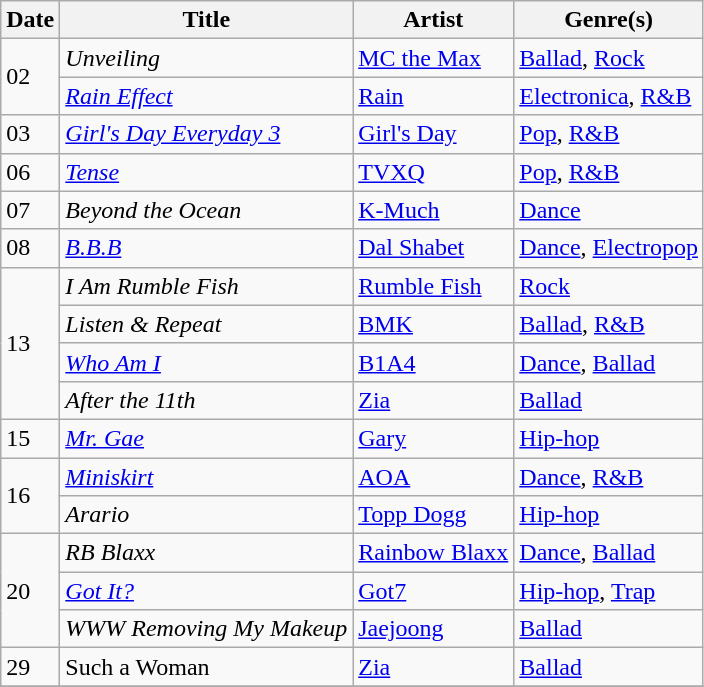<table class="wikitable" style="text-align: left;">
<tr>
<th>Date</th>
<th>Title</th>
<th>Artist</th>
<th>Genre(s)</th>
</tr>
<tr>
<td rowspan="2">02</td>
<td><em>Unveiling</em></td>
<td><a href='#'>MC the Max</a></td>
<td><a href='#'>Ballad</a>, <a href='#'>Rock</a></td>
</tr>
<tr>
<td><em><a href='#'>Rain Effect</a></em></td>
<td><a href='#'>Rain</a></td>
<td><a href='#'>Electronica</a>, <a href='#'>R&B</a></td>
</tr>
<tr>
<td rowspan="1">03</td>
<td><em><a href='#'>Girl's Day Everyday 3</a></em></td>
<td><a href='#'>Girl's Day</a></td>
<td><a href='#'>Pop</a>, <a href='#'>R&B</a></td>
</tr>
<tr>
<td rowspan="1">06</td>
<td><em><a href='#'>Tense</a></em></td>
<td><a href='#'>TVXQ</a></td>
<td><a href='#'>Pop</a>, <a href='#'>R&B</a></td>
</tr>
<tr>
<td>07</td>
<td><em>Beyond the Ocean</em></td>
<td><a href='#'>K-Much</a></td>
<td><a href='#'>Dance</a></td>
</tr>
<tr>
<td>08</td>
<td><em><a href='#'>B.B.B</a></em></td>
<td><a href='#'>Dal Shabet</a></td>
<td><a href='#'>Dance</a>, <a href='#'>Electropop</a></td>
</tr>
<tr>
<td rowspan="4">13</td>
<td><em>I Am Rumble Fish</em></td>
<td><a href='#'>Rumble Fish</a></td>
<td><a href='#'>Rock</a></td>
</tr>
<tr>
<td><em>Listen & Repeat</em></td>
<td><a href='#'>BMK</a></td>
<td><a href='#'>Ballad</a>, <a href='#'>R&B</a></td>
</tr>
<tr>
<td><em><a href='#'>Who Am I</a></em></td>
<td><a href='#'>B1A4</a></td>
<td><a href='#'>Dance</a>, <a href='#'>Ballad</a></td>
</tr>
<tr>
<td><em>After the 11th</em></td>
<td><a href='#'>Zia</a></td>
<td><a href='#'>Ballad</a></td>
</tr>
<tr>
<td>15</td>
<td><em><a href='#'>Mr. Gae</a></em></td>
<td><a href='#'>Gary</a></td>
<td><a href='#'>Hip-hop</a></td>
</tr>
<tr>
<td rowspan="2">16</td>
<td><em><a href='#'>Miniskirt</a></em></td>
<td><a href='#'>AOA</a></td>
<td><a href='#'>Dance</a>, <a href='#'>R&B</a></td>
</tr>
<tr>
<td><em>Arario</em></td>
<td><a href='#'>Topp Dogg</a></td>
<td><a href='#'>Hip-hop</a></td>
</tr>
<tr>
<td rowspan="3">20</td>
<td><em>RB Blaxx</em></td>
<td><a href='#'>Rainbow Blaxx</a></td>
<td><a href='#'>Dance</a>, <a href='#'>Ballad</a></td>
</tr>
<tr>
<td><em><a href='#'>Got It?</a></em></td>
<td><a href='#'>Got7</a></td>
<td><a href='#'>Hip-hop</a>, <a href='#'>Trap</a></td>
</tr>
<tr>
<td><em>WWW Removing My Makeup</em></td>
<td><a href='#'>Jaejoong</a></td>
<td><a href='#'>Ballad</a></td>
</tr>
<tr>
<td rowspan="1">29</td>
<td>Such a Woman</td>
<td><a href='#'>Zia</a></td>
<td><a href='#'>Ballad</a></td>
</tr>
<tr>
</tr>
</table>
